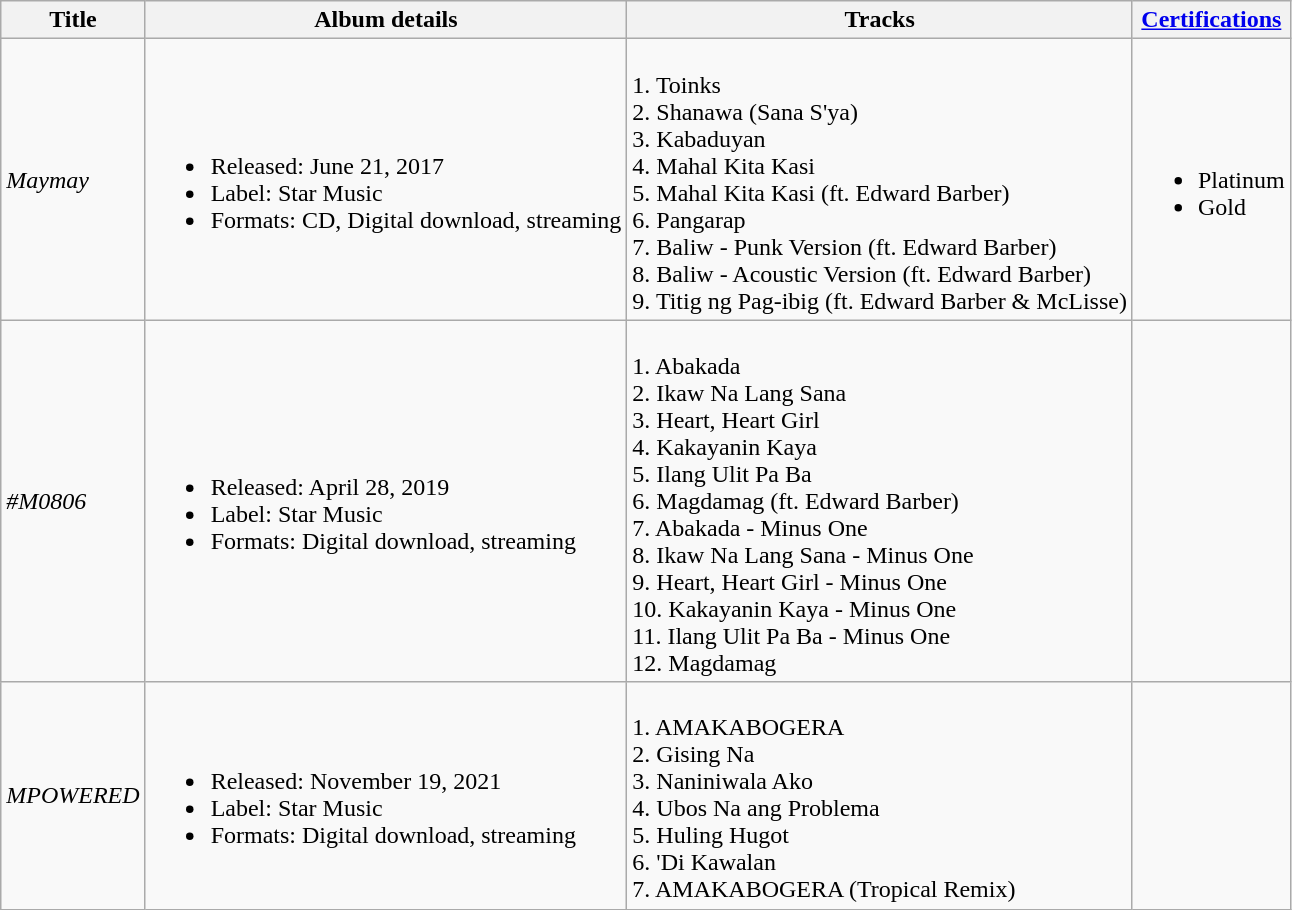<table class="wikitable plainrowheaders">
<tr>
<th>Title</th>
<th>Album details</th>
<th>Tracks</th>
<th><a href='#'>Certifications</a></th>
</tr>
<tr>
<td><em>Maymay</em></td>
<td><br><ul><li>Released: June 21, 2017</li><li>Label: Star Music</li><li>Formats: CD, Digital download, streaming</li></ul></td>
<td><br>1. Toinks <br>
2. Shanawa (Sana S'ya)<br>
3. Kabaduyan <br>
4. Mahal Kita Kasi<br>
5. Mahal Kita Kasi (ft. Edward Barber)<br>
6. Pangarap <br>
7. Baliw - Punk Version (ft. Edward Barber)<br>
8. Baliw - Acoustic Version (ft. Edward Barber)<br>
9. Titig ng Pag-ibig (ft. Edward Barber & McLisse)</td>
<td><br><ul><li>Platinum</li><li>Gold</li></ul></td>
</tr>
<tr>
<td><em>#M0806</em></td>
<td><br><ul><li>Released: April 28, 2019</li><li>Label: Star Music</li><li>Formats: Digital download, streaming</li></ul></td>
<td><br>1. Abakada <br>
2. Ikaw Na Lang Sana <br>
3. Heart, Heart Girl <br>
4. Kakayanin Kaya <br>
5. Ilang Ulit Pa Ba <br>
6. Magdamag (ft. Edward Barber) <br>
7. Abakada - Minus One <br>
8. Ikaw Na Lang Sana - Minus One <br>
9. Heart, Heart Girl - Minus One <br>
10. Kakayanin Kaya - Minus One <br>
11. Ilang Ulit Pa Ba - Minus One <br>
12. Magdamag</td>
<td></td>
</tr>
<tr>
<td><em>MPOWERED</em></td>
<td><br><ul><li>Released: November 19, 2021</li><li>Label: Star Music</li><li>Formats: Digital download, streaming</li></ul></td>
<td><br>1. AMAKABOGERA <br>
2. Gising Na <br>
3. Naniniwala Ako <br>
4. Ubos Na ang Problema <br>
5. Huling Hugot <br>
6. 'Di Kawalan <br>
7. AMAKABOGERA (Tropical Remix) <br></td>
<td></td>
</tr>
</table>
